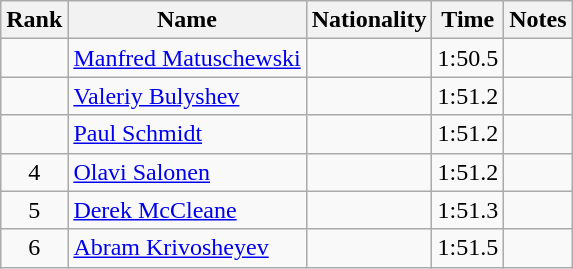<table class="wikitable sortable" style="text-align:center">
<tr>
<th>Rank</th>
<th>Name</th>
<th>Nationality</th>
<th>Time</th>
<th>Notes</th>
</tr>
<tr>
<td></td>
<td align=left><a href='#'>Manfred Matuschewski</a></td>
<td align=left></td>
<td>1:50.5</td>
<td></td>
</tr>
<tr>
<td></td>
<td align=left><a href='#'>Valeriy Bulyshev</a></td>
<td align=left></td>
<td>1:51.2</td>
<td></td>
</tr>
<tr>
<td></td>
<td align=left><a href='#'>Paul Schmidt</a></td>
<td align=left></td>
<td>1:51.2</td>
<td></td>
</tr>
<tr>
<td>4</td>
<td align=left><a href='#'>Olavi Salonen</a></td>
<td align=left></td>
<td>1:51.2</td>
<td></td>
</tr>
<tr>
<td>5</td>
<td align=left><a href='#'>Derek McCleane</a></td>
<td align=left></td>
<td>1:51.3</td>
<td></td>
</tr>
<tr>
<td>6</td>
<td align=left><a href='#'>Abram Krivosheyev</a></td>
<td align=left></td>
<td>1:51.5</td>
<td></td>
</tr>
</table>
